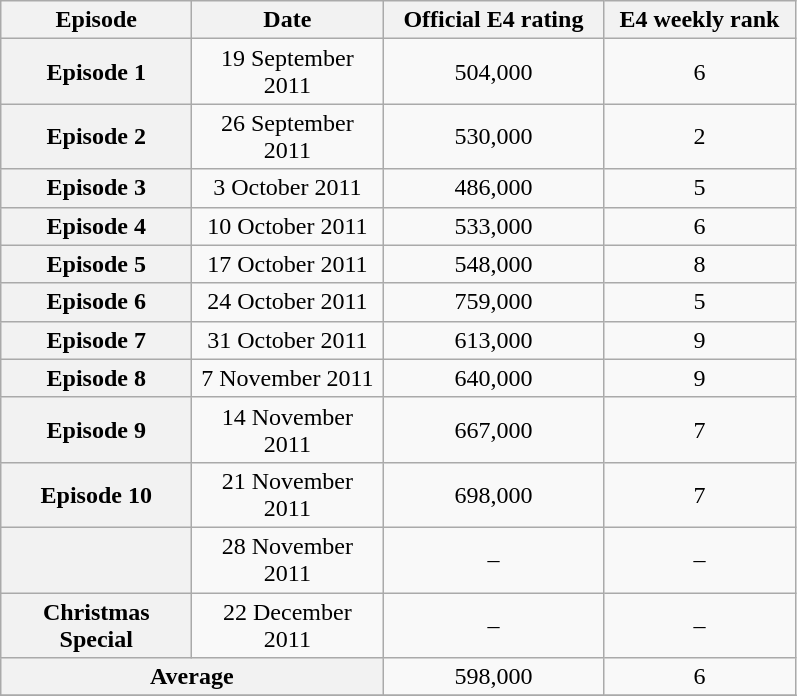<table class="wikitable sortable" style="text-align:center">
<tr>
<th scope="col" style="width:120px;">Episode</th>
<th scope="col" style="width:120px;">Date</th>
<th scope="col" style="width:140px;">Official E4 rating</th>
<th scope="col" style="width:120px;">E4 weekly rank</th>
</tr>
<tr>
<th scope="row">Episode 1</th>
<td>19 September 2011</td>
<td>504,000</td>
<td>6</td>
</tr>
<tr>
<th scope="row">Episode 2</th>
<td>26 September 2011</td>
<td>530,000</td>
<td>2</td>
</tr>
<tr>
<th scope="row">Episode 3</th>
<td>3 October 2011</td>
<td>486,000</td>
<td>5</td>
</tr>
<tr>
<th scope="row">Episode 4</th>
<td>10 October 2011</td>
<td>533,000</td>
<td>6</td>
</tr>
<tr>
<th scope="row">Episode 5</th>
<td>17 October 2011</td>
<td>548,000</td>
<td>8</td>
</tr>
<tr>
<th scope="row">Episode 6</th>
<td>24 October 2011</td>
<td>759,000</td>
<td>5</td>
</tr>
<tr>
<th scope="row">Episode 7</th>
<td>31 October 2011</td>
<td>613,000</td>
<td>9</td>
</tr>
<tr>
<th scope="row">Episode 8</th>
<td>7 November 2011</td>
<td>640,000</td>
<td>9</td>
</tr>
<tr>
<th scope="row">Episode 9</th>
<td>14 November 2011</td>
<td>667,000</td>
<td>7</td>
</tr>
<tr>
<th scope="row">Episode 10</th>
<td>21 November 2011</td>
<td>698,000</td>
<td>7</td>
</tr>
<tr>
<th scope="row"></th>
<td>28 November 2011</td>
<td>–</td>
<td>–</td>
</tr>
<tr>
<th scope="row">Christmas Special</th>
<td>22 December 2011</td>
<td>–</td>
<td>–</td>
</tr>
<tr>
<th scope="row" colspan="2">Average</th>
<td>598,000</td>
<td>6</td>
</tr>
<tr>
</tr>
</table>
